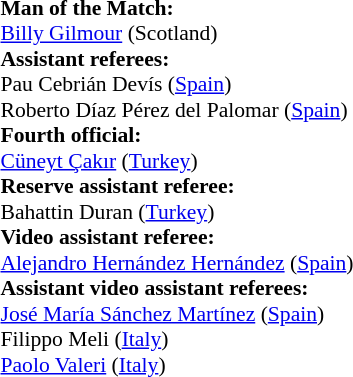<table style="width:100%; font-size:90%;">
<tr>
<td><br><strong>Man of the Match:</strong>
<br><a href='#'>Billy Gilmour</a> (Scotland)<br><strong>Assistant referees:</strong>
<br>Pau Cebrián Devís (<a href='#'>Spain</a>)
<br>Roberto Díaz Pérez del Palomar (<a href='#'>Spain</a>)
<br><strong>Fourth official:</strong>
<br><a href='#'>Cüneyt Çakır</a> (<a href='#'>Turkey</a>)
<br><strong>Reserve assistant referee:</strong>
<br>Bahattin Duran (<a href='#'>Turkey</a>)
<br><strong>Video assistant referee:</strong>
<br><a href='#'>Alejandro Hernández Hernández</a> (<a href='#'>Spain</a>)
<br><strong>Assistant video assistant referees:</strong>
<br><a href='#'>José María Sánchez Martínez</a> (<a href='#'>Spain</a>)
<br>Filippo Meli (<a href='#'>Italy</a>)
<br><a href='#'>Paolo Valeri</a> (<a href='#'>Italy</a>)</td>
</tr>
</table>
